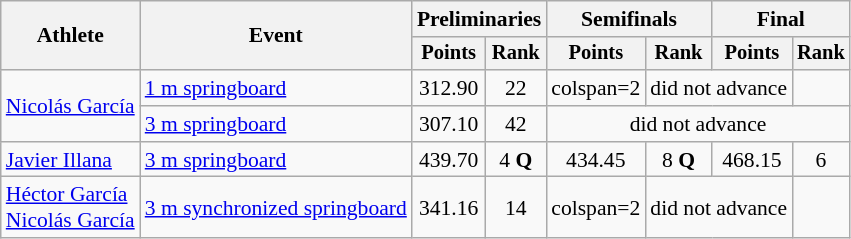<table class=wikitable style="font-size:90%;">
<tr>
<th rowspan="2">Athlete</th>
<th rowspan="2">Event</th>
<th colspan="2">Preliminaries</th>
<th colspan="2">Semifinals</th>
<th colspan="2">Final</th>
</tr>
<tr style="font-size:95%">
<th>Points</th>
<th>Rank</th>
<th>Points</th>
<th>Rank</th>
<th>Points</th>
<th>Rank</th>
</tr>
<tr align=center>
<td align=left rowspan=2><a href='#'>Nicolás García</a></td>
<td align=left><a href='#'>1 m springboard</a></td>
<td>312.90</td>
<td>22</td>
<td>colspan=2 </td>
<td colspan=2>did not advance</td>
</tr>
<tr align=center>
<td align=left><a href='#'>3 m springboard</a></td>
<td>307.10</td>
<td>42</td>
<td colspan=4>did not advance</td>
</tr>
<tr align=center>
<td align=left><a href='#'>Javier Illana</a></td>
<td align=left><a href='#'>3 m springboard</a></td>
<td>439.70</td>
<td>4 <strong>Q</strong></td>
<td>434.45</td>
<td>8 <strong>Q</strong></td>
<td>468.15</td>
<td>6</td>
</tr>
<tr align=center>
<td align=left><a href='#'>Héctor García</a><br><a href='#'>Nicolás García</a></td>
<td align=left><a href='#'>3 m synchronized springboard</a></td>
<td>341.16</td>
<td>14</td>
<td>colspan=2 </td>
<td colspan=2>did not advance</td>
</tr>
</table>
